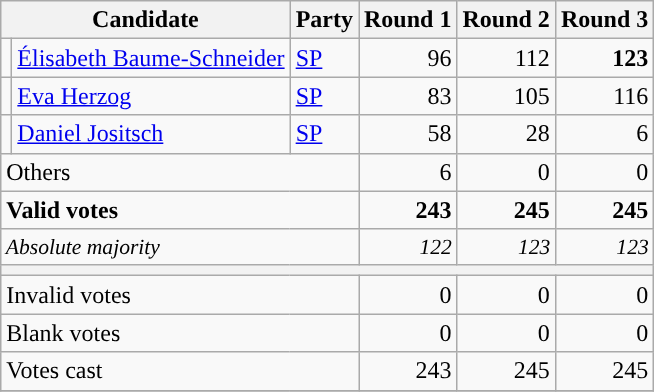<table class="wikitable" style="text-align:right;">
<tr>
<th colspan=2>Candidate</th>
<th>Party</th>
<th>Round 1</th>
<th>Round 2</th>
<th>Round 3</th>
</tr>
<tr>
<td style="background-color:"></td>
<td style="text-align:left;"><a href='#'>Élisabeth Baume-Schneider</a></td>
<td style="text-align:left;"><a href='#'>SP</a></td>
<td>96</td>
<td>112</td>
<td><strong>123</strong></td>
</tr>
<tr>
<td style="background-color:"></td>
<td style="text-align:left;"><a href='#'>Eva Herzog</a></td>
<td style="text-align:left;"><a href='#'>SP</a></td>
<td>83</td>
<td>105</td>
<td>116</td>
</tr>
<tr>
<td style="background-color:"></td>
<td style="text-align:left;"><a href='#'>Daniel Jositsch</a></td>
<td style="text-align:left;"><a href='#'>SP</a></td>
<td>58</td>
<td>28</td>
<td>6</td>
</tr>
<tr>
<td colspan=3 style="text-align:left;">Others</td>
<td>6</td>
<td>0</td>
<td>0</td>
</tr>
<tr style="font-weight:bold;">
<td colspan=3 style="text-align:left;">Valid votes</td>
<td>243</td>
<td>245</td>
<td>245</td>
</tr>
<tr style="font-style:italic; font-size:90%;">
<td colspan=3 style="text-align:left;">Absolute majority</td>
<td>122</td>
<td>123</td>
<td>123</td>
</tr>
<tr>
<th colspan=10></th>
</tr>
<tr>
<td colspan=3 style="text-align:left;">Invalid votes</td>
<td>0</td>
<td>0</td>
<td>0</td>
</tr>
<tr>
<td colspan=3 style="text-align:left;">Blank votes</td>
<td>0</td>
<td>0</td>
<td>0</td>
</tr>
<tr>
<td colspan=3 style="text-align:left;">Votes cast</td>
<td>243</td>
<td>245</td>
<td>245</td>
</tr>
<tr>
</tr>
</table>
